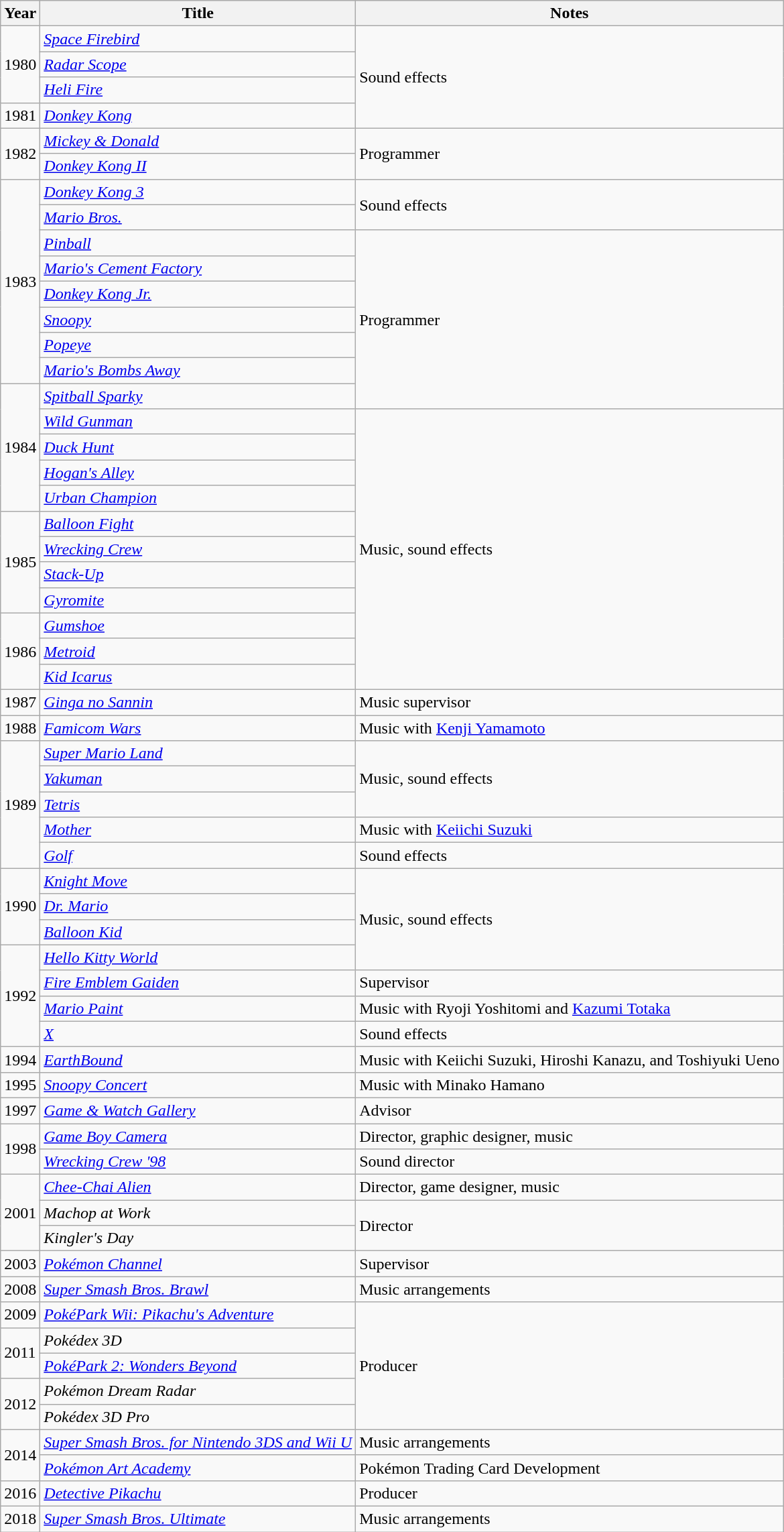<table class="wikitable sortable">
<tr>
<th>Year</th>
<th>Title</th>
<th>Notes</th>
</tr>
<tr>
<td rowspan="3" scope="row">1980</td>
<td><em><a href='#'>Space Firebird</a></em></td>
<td rowspan="4">Sound effects</td>
</tr>
<tr>
<td><em><a href='#'>Radar Scope</a></em></td>
</tr>
<tr>
<td><em><a href='#'>Heli Fire</a></em></td>
</tr>
<tr>
<td>1981</td>
<td><em><a href='#'>Donkey Kong</a></em></td>
</tr>
<tr>
<td rowspan="2" scope="row">1982</td>
<td><em><a href='#'>Mickey & Donald</a></em></td>
<td rowspan="2">Programmer</td>
</tr>
<tr>
<td><em><a href='#'>Donkey Kong II</a></em></td>
</tr>
<tr>
<td rowspan="8" scope="row">1983</td>
<td><em><a href='#'>Donkey Kong 3</a></em></td>
<td rowspan="2">Sound effects</td>
</tr>
<tr>
<td><em><a href='#'>Mario Bros.</a></em></td>
</tr>
<tr>
<td><em><a href='#'>Pinball</a></em></td>
<td rowspan="7">Programmer</td>
</tr>
<tr>
<td><em><a href='#'>Mario's Cement Factory</a></em></td>
</tr>
<tr>
<td><em><a href='#'>Donkey Kong Jr.</a></em></td>
</tr>
<tr>
<td><em><a href='#'>Snoopy</a></em></td>
</tr>
<tr>
<td><em><a href='#'>Popeye</a></em></td>
</tr>
<tr>
<td><em><a href='#'>Mario's Bombs Away</a></em></td>
</tr>
<tr>
<td rowspan="5" scope="row">1984</td>
<td><em><a href='#'>Spitball Sparky</a></em></td>
</tr>
<tr>
<td><em><a href='#'>Wild Gunman</a></em></td>
<td rowspan="11">Music, sound effects</td>
</tr>
<tr>
<td><em><a href='#'>Duck Hunt</a></em></td>
</tr>
<tr>
<td><em><a href='#'>Hogan's Alley</a></em></td>
</tr>
<tr>
<td><em><a href='#'>Urban Champion</a></em></td>
</tr>
<tr>
<td rowspan="4" scope="row">1985</td>
<td><em><a href='#'>Balloon Fight</a></em></td>
</tr>
<tr>
<td><em><a href='#'>Wrecking Crew</a></em></td>
</tr>
<tr>
<td><em><a href='#'>Stack-Up</a></em></td>
</tr>
<tr>
<td><em><a href='#'>Gyromite</a></em></td>
</tr>
<tr>
<td rowspan="3" scope="row">1986</td>
<td><em><a href='#'>Gumshoe</a></em></td>
</tr>
<tr>
<td><em><a href='#'>Metroid</a></em></td>
</tr>
<tr>
<td><em><a href='#'>Kid Icarus</a></em></td>
</tr>
<tr>
<td>1987</td>
<td><em><a href='#'>Ginga no Sannin</a></em></td>
<td>Music supervisor</td>
</tr>
<tr>
<td>1988</td>
<td><em><a href='#'>Famicom Wars</a></em></td>
<td>Music with <a href='#'>Kenji Yamamoto</a></td>
</tr>
<tr>
<td rowspan="5" scope="row">1989</td>
<td><em><a href='#'>Super Mario Land</a></em></td>
<td rowspan="3">Music, sound effects</td>
</tr>
<tr>
<td><em><a href='#'>Yakuman</a></em></td>
</tr>
<tr>
<td><em><a href='#'>Tetris</a></em></td>
</tr>
<tr>
<td><em><a href='#'>Mother</a></em></td>
<td>Music with <a href='#'>Keiichi Suzuki</a></td>
</tr>
<tr>
<td><em><a href='#'>Golf</a></em></td>
<td>Sound effects</td>
</tr>
<tr>
<td rowspan="3" scope="row">1990</td>
<td><em><a href='#'>Knight Move</a></em></td>
<td rowspan="4">Music, sound effects</td>
</tr>
<tr>
<td><em><a href='#'>Dr. Mario</a></em></td>
</tr>
<tr>
<td><em><a href='#'>Balloon Kid</a></em></td>
</tr>
<tr>
<td rowspan="4" scope="row">1992</td>
<td><em><a href='#'>Hello Kitty World</a></em></td>
</tr>
<tr>
<td><em><a href='#'>Fire Emblem Gaiden</a></em></td>
<td>Supervisor</td>
</tr>
<tr>
<td><em><a href='#'>Mario Paint</a></em></td>
<td>Music with Ryoji Yoshitomi and <a href='#'>Kazumi Totaka</a></td>
</tr>
<tr>
<td><em><a href='#'>X</a></em></td>
<td>Sound effects</td>
</tr>
<tr>
<td>1994</td>
<td><em><a href='#'>EarthBound</a></em></td>
<td>Music with Keiichi Suzuki, Hiroshi Kanazu, and Toshiyuki Ueno</td>
</tr>
<tr>
<td>1995</td>
<td><em><a href='#'>Snoopy Concert</a></em></td>
<td>Music with Minako Hamano</td>
</tr>
<tr>
<td>1997</td>
<td><em><a href='#'>Game & Watch Gallery</a></em></td>
<td>Advisor</td>
</tr>
<tr>
<td rowspan="2" scope="row">1998</td>
<td><em><a href='#'>Game Boy Camera</a></em></td>
<td>Director, graphic designer, music</td>
</tr>
<tr>
<td><em><a href='#'>Wrecking Crew '98</a></em></td>
<td>Sound director</td>
</tr>
<tr>
<td rowspan="3" scope="row">2001</td>
<td><em><a href='#'>Chee-Chai Alien</a></em></td>
<td>Director, game designer, music</td>
</tr>
<tr>
<td><em>Machop at Work</em></td>
<td rowspan="2" scope="row">Director</td>
</tr>
<tr>
<td><em>Kingler's Day</em></td>
</tr>
<tr>
<td>2003</td>
<td><em><a href='#'>Pokémon Channel</a></em></td>
<td>Supervisor</td>
</tr>
<tr>
<td>2008</td>
<td><em><a href='#'>Super Smash Bros. Brawl</a></em></td>
<td>Music arrangements</td>
</tr>
<tr>
<td>2009</td>
<td><em><a href='#'>PokéPark Wii: Pikachu's Adventure</a></em></td>
<td rowspan="5" scope="row">Producer</td>
</tr>
<tr>
<td rowspan="2">2011</td>
<td><em>Pokédex 3D</em></td>
</tr>
<tr>
<td><em><a href='#'>PokéPark 2: Wonders Beyond</a></em></td>
</tr>
<tr>
<td rowspan="2">2012</td>
<td><em>Pokémon Dream Radar</em></td>
</tr>
<tr>
<td><em>Pokédex 3D Pro</em></td>
</tr>
<tr>
<td rowspan="2">2014</td>
<td><em><a href='#'>Super Smash Bros. for Nintendo 3DS and Wii U</a></em></td>
<td>Music arrangements</td>
</tr>
<tr>
<td><em><a href='#'>Pokémon Art Academy</a></em></td>
<td>Pokémon Trading Card Development</td>
</tr>
<tr>
<td>2016</td>
<td><em><a href='#'>Detective Pikachu</a></em></td>
<td>Producer</td>
</tr>
<tr>
<td>2018</td>
<td><em><a href='#'>Super Smash Bros. Ultimate</a></em></td>
<td>Music arrangements</td>
</tr>
</table>
